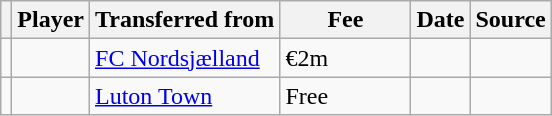<table class="wikitable plainrowheaders sortable">
<tr>
<th></th>
<th scope="col">Player</th>
<th>Transferred from</th>
<th style="width: 80px;">Fee</th>
<th scope="col">Date</th>
<th scope="col">Source</th>
</tr>
<tr>
<td align="center"></td>
<td> </td>
<td> <a href='#'>FC Nordsjælland</a></td>
<td>€2m</td>
<td></td>
<td></td>
</tr>
<tr>
<td align="center"></td>
<td> </td>
<td> <a href='#'>Luton Town</a></td>
<td>Free</td>
<td></td>
<td></td>
</tr>
</table>
